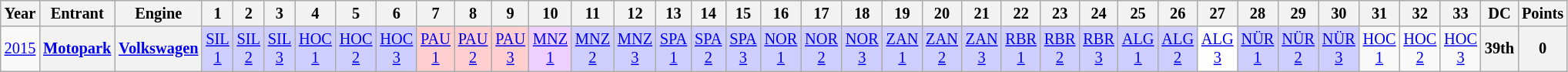<table class="wikitable" style="text-align:center; font-size:85%">
<tr>
<th>Year</th>
<th>Entrant</th>
<th>Engine</th>
<th>1</th>
<th>2</th>
<th>3</th>
<th>4</th>
<th>5</th>
<th>6</th>
<th>7</th>
<th>8</th>
<th>9</th>
<th>10</th>
<th>11</th>
<th>12</th>
<th>13</th>
<th>14</th>
<th>15</th>
<th>16</th>
<th>17</th>
<th>18</th>
<th>19</th>
<th>20</th>
<th>21</th>
<th>22</th>
<th>23</th>
<th>24</th>
<th>25</th>
<th>26</th>
<th>27</th>
<th>28</th>
<th>29</th>
<th>30</th>
<th>31</th>
<th>32</th>
<th>33</th>
<th>DC</th>
<th>Points</th>
</tr>
<tr>
<td><a href='#'>2015</a></td>
<th><a href='#'>Motopark</a></th>
<th><a href='#'>Volkswagen</a></th>
<td style="background:#CFCFFF;"><a href='#'>SIL<br>1</a><br></td>
<td style="background:#CFCFFF;"><a href='#'>SIL<br>2</a><br></td>
<td style="background:#CFCFFF;"><a href='#'>SIL<br>3</a><br></td>
<td style="background:#CFCFFF;"><a href='#'>HOC<br>1</a><br></td>
<td style="background:#CFCFFF;"><a href='#'>HOC<br>2</a><br></td>
<td style="background:#CFCFFF;"><a href='#'>HOC<br>3</a><br></td>
<td style="background:#FFCFCF;"><a href='#'>PAU<br>1</a><br></td>
<td style="background:#FFCFCF;"><a href='#'>PAU<br>2</a><br></td>
<td style="background:#FFCFCF;"><a href='#'>PAU<br>3</a><br></td>
<td style="background:#EFCFFF;"><a href='#'>MNZ<br>1</a><br></td>
<td style="background:#CFCFFF;"><a href='#'>MNZ<br>2</a><br></td>
<td style="background:#CFCFFF;"><a href='#'>MNZ<br>3</a><br></td>
<td style="background:#CFCFFF;"><a href='#'>SPA<br>1</a><br></td>
<td style="background:#CFCFFF;"><a href='#'>SPA<br>2</a><br></td>
<td style="background:#CFCFFF;"><a href='#'>SPA<br>3</a><br></td>
<td style="background:#CFCFFF;"><a href='#'>NOR<br>1</a><br></td>
<td style="background:#CFCFFF;"><a href='#'>NOR<br>2</a><br></td>
<td style="background:#CFCFFF;"><a href='#'>NOR<br>3</a><br></td>
<td style="background:#CFCFFF;"><a href='#'>ZAN<br>1</a><br></td>
<td style="background:#CFCFFF;"><a href='#'>ZAN<br>2</a><br></td>
<td style="background:#CFCFFF;"><a href='#'>ZAN<br>3</a><br></td>
<td style="background:#CFCFFF;"><a href='#'>RBR<br>1</a><br></td>
<td style="background:#CFCFFF;"><a href='#'>RBR<br>2</a><br></td>
<td style="background:#CFCFFF;"><a href='#'>RBR<br>3</a><br></td>
<td style="background:#CFCFFF;"><a href='#'>ALG<br>1</a><br></td>
<td style="background:#CFCFFF;"><a href='#'>ALG<br>2</a><br></td>
<td style="background:#FFFFFF;"><a href='#'>ALG<br>3</a><br></td>
<td style="background:#CFCFFF;"><a href='#'>NÜR<br>1</a><br></td>
<td style="background:#CFCFFF;"><a href='#'>NÜR<br>2</a><br></td>
<td style="background:#CFCFFF;"><a href='#'>NÜR<br>3</a><br></td>
<td><a href='#'>HOC<br>1</a></td>
<td><a href='#'>HOC<br>2</a></td>
<td><a href='#'>HOC<br>3</a></td>
<th>39th</th>
<th>0</th>
</tr>
</table>
